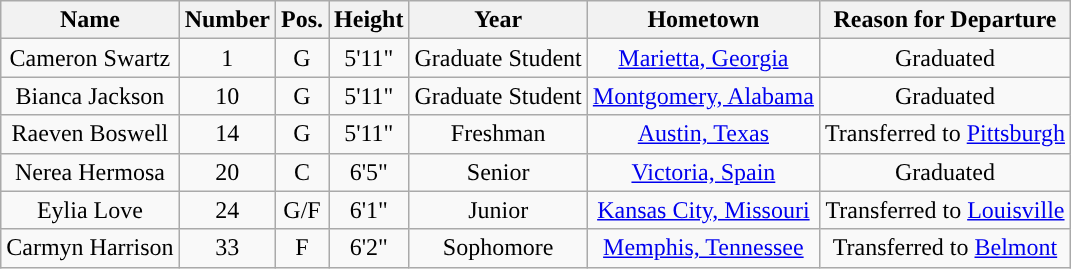<table class="wikitable sortable" border="1" style="text-align: center;">
<tr align=center>
<th>Name</th>
<th>Number</th>
<th>Pos.</th>
<th>Height</th>
<th>Year</th>
<th>Hometown</th>
<th>Reason for Departure</th>
</tr>
<tr>
<td>Cameron Swartz</td>
<td>1</td>
<td>G</td>
<td>5'11"</td>
<td>Graduate Student</td>
<td><a href='#'>Marietta, Georgia</a></td>
<td>Graduated</td>
</tr>
<tr>
<td>Bianca Jackson</td>
<td>10</td>
<td>G</td>
<td>5'11"</td>
<td>Graduate Student</td>
<td><a href='#'>Montgomery, Alabama</a></td>
<td>Graduated</td>
</tr>
<tr>
<td>Raeven Boswell</td>
<td>14</td>
<td>G</td>
<td>5'11"</td>
<td>Freshman</td>
<td><a href='#'>Austin, Texas</a></td>
<td>Transferred to <a href='#'>Pittsburgh</a></td>
</tr>
<tr>
<td>Nerea Hermosa</td>
<td>20</td>
<td>C</td>
<td>6'5"</td>
<td>Senior</td>
<td><a href='#'>Victoria, Spain</a></td>
<td>Graduated</td>
</tr>
<tr>
<td>Eylia Love</td>
<td>24</td>
<td>G/F</td>
<td>6'1"</td>
<td>Junior</td>
<td><a href='#'>Kansas City, Missouri</a></td>
<td>Transferred to <a href='#'>Louisville</a></td>
</tr>
<tr>
<td>Carmyn Harrison</td>
<td>33</td>
<td>F</td>
<td>6'2"</td>
<td>Sophomore</td>
<td><a href='#'>Memphis, Tennessee</a></td>
<td>Transferred to <a href='#'>Belmont</a></td>
</tr>
</table>
